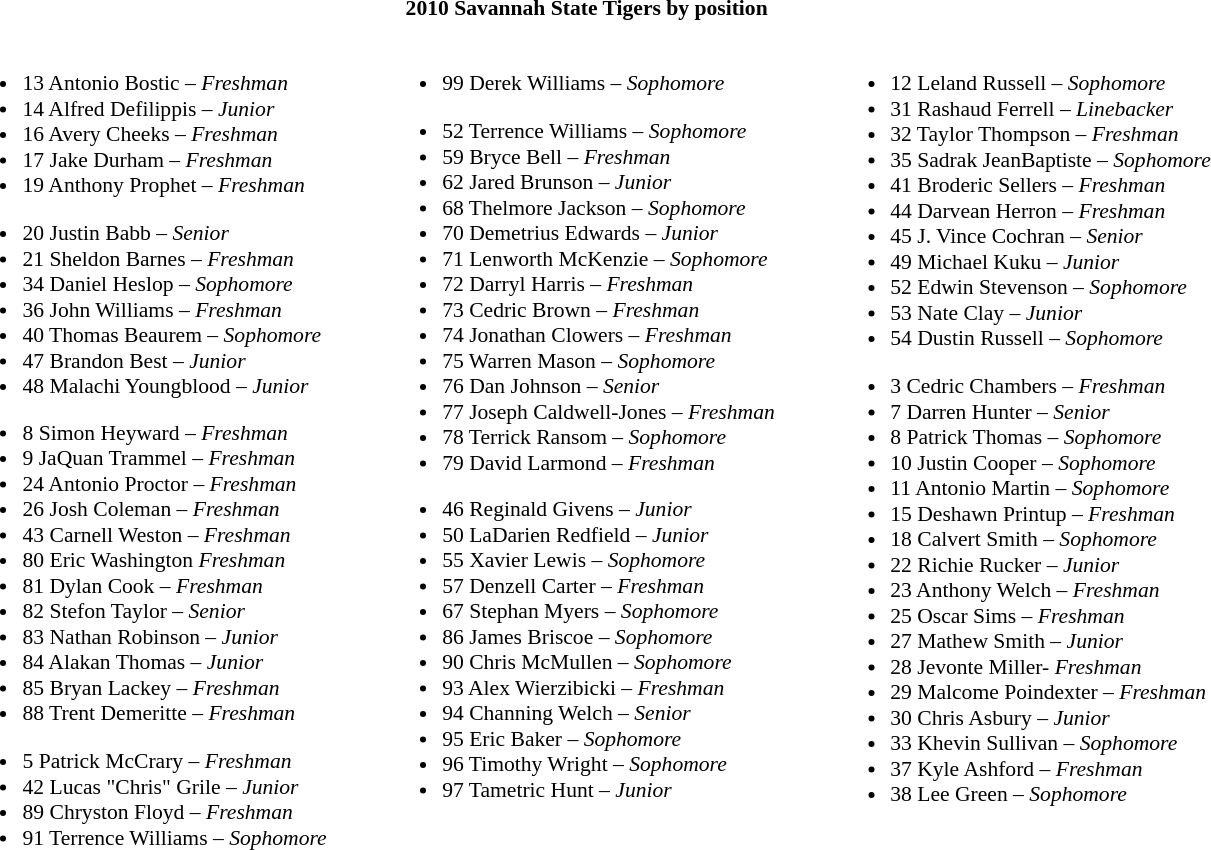<table class="toccolours" style="border-collapse: collapse; font-size:90%;">
<tr>
<td colspan="7" align="center"><strong>2010 Savannah State Tigers by position</strong> </td>
</tr>
<tr>
<td valign="top"><br><ul><li>13 Antonio Bostic – <em>Freshman</em></li><li>14 Alfred Defilippis – <em>Junior</em></li><li>16 Avery Cheeks – <em>Freshman</em></li><li>17 Jake Durham – <em>Freshman</em></li><li>19 Anthony Prophet – <em>Freshman</em></li></ul><ul><li>20 Justin Babb – <em>Senior</em></li><li>21 Sheldon Barnes – <em>Freshman</em></li><li>34 Daniel Heslop – <em>Sophomore</em></li><li>36 John Williams – <em>Freshman</em></li><li>40 Thomas Beaurem – <em>Sophomore</em></li><li>47 Brandon Best – <em>Junior</em></li><li>48 Malachi Youngblood – <em>Junior</em></li></ul><ul><li>8 Simon Heyward – <em>Freshman</em></li><li>9 JaQuan Trammel – <em>Freshman</em></li><li>24 Antonio Proctor – <em>Freshman</em></li><li>26 Josh Coleman – <em>Freshman</em></li><li>43 Carnell Weston – <em>Freshman</em></li><li>80 Eric Washington <em>Freshman</em></li><li>81 Dylan Cook – <em>Freshman</em></li><li>82 Stefon Taylor – <em>Senior</em></li><li>83 Nathan Robinson – <em>Junior</em></li><li>84 Alakan Thomas – <em>Junior</em></li><li>85 Bryan Lackey – <em>Freshman</em></li><li>88 Trent Demeritte – <em>Freshman</em></li></ul><ul><li>5 Patrick McCrary – <em>Freshman</em></li><li>42 Lucas "Chris" Grile – <em>Junior</em></li><li>89 Chryston Floyd – <em>Freshman</em></li><li>91 Terrence Williams – <em>Sophomore</em></li></ul></td>
<td width="33"> </td>
<td valign="top"><br><ul><li>99 Derek Williams – <em>Sophomore</em></li></ul><ul><li>52 Terrence Williams – <em>Sophomore</em></li><li>59 Bryce Bell – <em>Freshman</em></li><li>62 Jared Brunson – <em>Junior</em></li><li>68 Thelmore Jackson – <em>Sophomore</em></li><li>70 Demetrius Edwards – <em>Junior</em></li><li>71 Lenworth McKenzie – <em>Sophomore</em></li><li>72 Darryl Harris – <em>Freshman</em></li><li>73 Cedric Brown – <em>Freshman</em></li><li>74 Jonathan Clowers  – <em>Freshman</em></li><li>75 Warren Mason – <em>Sophomore</em></li><li>76 Dan Johnson – <em>Senior</em></li><li>77 Joseph Caldwell-Jones – <em>Freshman</em></li><li>78 Terrick Ransom – <em>Sophomore</em></li><li>79 David Larmond – <em>Freshman</em></li></ul><ul><li>46 Reginald Givens – <em>Junior</em></li><li>50 LaDarien Redfield – <em>Junior</em></li><li>55 Xavier Lewis – <em>Sophomore</em></li><li>57 Denzell Carter – <em>Freshman</em></li><li>67 Stephan Myers – <em>Sophomore</em></li><li>86 James Briscoe – <em>Sophomore</em></li><li>90 Chris McMullen – <em>Sophomore</em></li><li>93 Alex Wierzibicki – <em>Freshman</em></li><li>94 Channing Welch – <em>Senior</em></li><li>95 Eric Baker – <em>Sophomore</em></li><li>96 Timothy Wright – <em>Sophomore</em></li><li>97 Tametric Hunt – <em>Junior</em></li></ul></td>
<td width="33"> </td>
<td valign="top"><br><ul><li>12 Leland Russell – <em>Sophomore</em></li><li>31 Rashaud Ferrell – <em>Linebacker</em></li><li>32 Taylor Thompson – <em>Freshman</em></li><li>35 Sadrak JeanBaptiste – <em>Sophomore</em></li><li>41 Broderic Sellers – <em>Freshman</em></li><li>44 Darvean Herron – <em>Freshman </em></li><li>45 J. Vince Cochran – <em>Senior</em></li><li>49 Michael Kuku – <em>Junior</em></li><li>52 Edwin Stevenson – <em>Sophomore</em></li><li>53 Nate Clay – <em>Junior</em></li><li>54 Dustin Russell – <em>Sophomore</em></li></ul><ul><li>3 Cedric Chambers – <em>Freshman</em></li><li>7 Darren Hunter – <em>Senior</em></li><li>8 Patrick Thomas – <em>Sophomore</em></li><li>10 Justin Cooper – <em>Sophomore</em></li><li>11 Antonio Martin – <em>Sophomore</em></li><li>15 Deshawn Printup – <em>Freshman</em></li><li>18 Calvert Smith – <em>Sophomore</em></li><li>22 Richie Rucker – <em>Junior</em></li><li>23 Anthony Welch – <em>Freshman</em></li><li>25 Oscar Sims – <em>Freshman</em></li><li>27 Mathew Smith – <em>Junior</em></li><li>28 Jevonte Miller- <em>Freshman</em></li><li>29 Malcome Poindexter – <em>Freshman</em></li><li>30 Chris Asbury – <em>Junior</em></li><li>33 Khevin Sullivan – <em>Sophomore</em></li><li>37 Kyle Ashford – <em>Freshman</em></li><li>38 Lee Green – <em>Sophomore</em></li></ul></td>
</tr>
</table>
